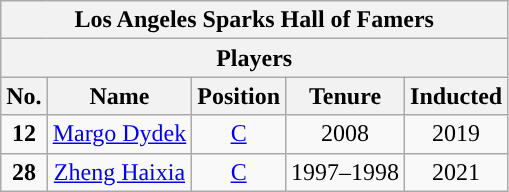<table class="wikitable" style="text-align:center">
<tr>
<th colspan="5">Los Angeles Sparks Hall of Famers</th>
</tr>
<tr>
<th colspan="5">Players</th>
</tr>
<tr>
<th>No.</th>
<th>Name</th>
<th>Position</th>
<th>Tenure</th>
<th>Inducted</th>
</tr>
<tr>
<td><strong>12</strong></td>
<td><a href='#'>Margo Dydek</a></td>
<td><a href='#'>C</a></td>
<td>2008</td>
<td>2019</td>
</tr>
<tr>
<td><strong>28</strong></td>
<td><a href='#'>Zheng Haixia</a></td>
<td><a href='#'>C</a></td>
<td>1997–1998</td>
<td>2021</td>
</tr>
</table>
